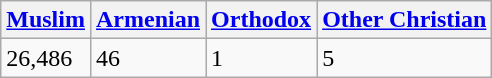<table class="wikitable">
<tr>
<th><a href='#'>Muslim</a></th>
<th><a href='#'>Armenian</a></th>
<th><a href='#'>Orthodox</a></th>
<th><a href='#'>Other Christian</a></th>
</tr>
<tr>
<td>26,486</td>
<td>46</td>
<td>1</td>
<td>5</td>
</tr>
</table>
